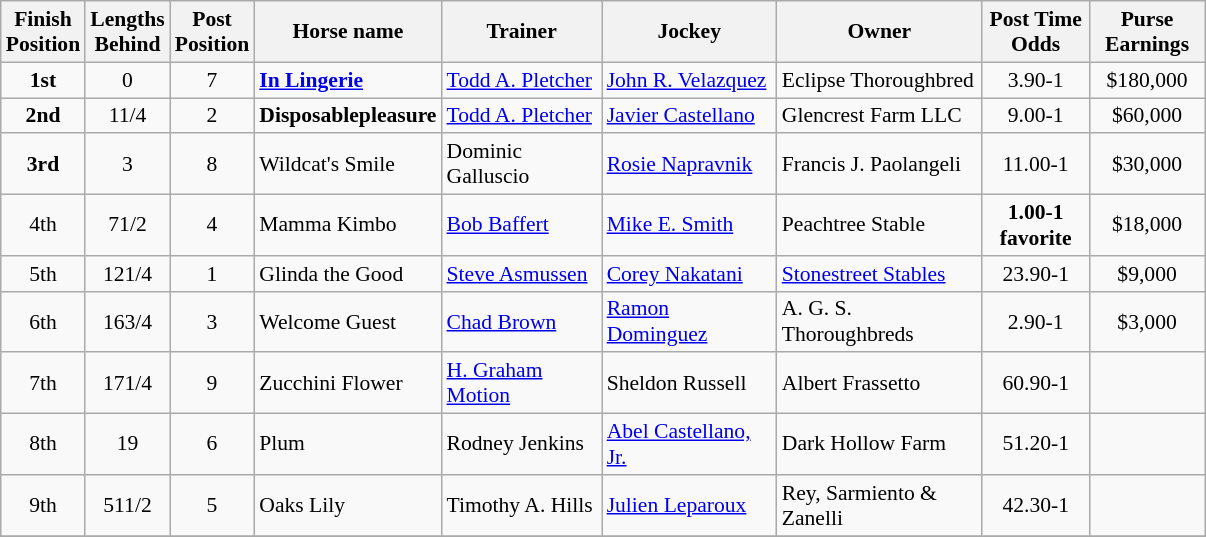<table class="wikitable sortable" | border="2" cellpadding="1" style="border-collapse: collapse; font-size:90%">
<tr>
<th width="45px">Finish <br> Position</th>
<th width="45px">Lengths <br> Behind</th>
<th width="40px">Post <br> Position</th>
<th width="100px">Horse name</th>
<th width="100px">Trainer</th>
<th width="110px">Jockey</th>
<th width="130px">Owner</th>
<th width="65px">Post Time <br> Odds</th>
<th width="70px">Purse <br> Earnings</th>
</tr>
<tr>
<td align=center><strong>1<span>st</span></strong></td>
<td align=center>0</td>
<td align=center>7</td>
<td><strong><a href='#'>In Lingerie</a></strong></td>
<td><a href='#'>Todd A. Pletcher</a></td>
<td><a href='#'>John R. Velazquez</a></td>
<td>Eclipse Thoroughbred</td>
<td align=center>3.90-1</td>
<td align=center>$180,000</td>
</tr>
<tr>
<td align=center><strong>2<span>nd</span></strong></td>
<td align=center>1<span>1/4</span></td>
<td align=center>2</td>
<td><strong>Disposablepleasure</strong></td>
<td><a href='#'>Todd A. Pletcher</a></td>
<td><a href='#'>Javier Castellano</a></td>
<td>Glencrest Farm LLC</td>
<td align=center>9.00-1</td>
<td align=center>$60,000</td>
</tr>
<tr>
<td align=center><strong>3<span>rd</span></strong></td>
<td align=center>3</td>
<td align=center>8</td>
<td>Wildcat's Smile</td>
<td>Dominic Galluscio</td>
<td><a href='#'>Rosie Napravnik</a></td>
<td>Francis J. Paolangeli</td>
<td align=center>11.00-1</td>
<td align=center>$30,000</td>
</tr>
<tr>
<td align=center>4<span>th</span></td>
<td align=center>7<span>1/2</span></td>
<td align=center>4</td>
<td>Mamma Kimbo</td>
<td><a href='#'>Bob Baffert</a></td>
<td><a href='#'>Mike E. Smith</a></td>
<td>Peachtree Stable</td>
<td align=center><strong>1.00-1  <br> <span>favorite</span></strong></td>
<td align=center>$18,000</td>
</tr>
<tr>
<td align=center>5<span>th</span></td>
<td align=center>12<span>1/4</span></td>
<td align=center>1</td>
<td>Glinda the Good</td>
<td><a href='#'>Steve Asmussen</a></td>
<td><a href='#'>Corey Nakatani</a></td>
<td><a href='#'>Stonestreet Stables</a></td>
<td align=center>23.90-1</td>
<td align=center>$9,000</td>
</tr>
<tr>
<td align=center>6<span>th</span></td>
<td align=center>16<span>3/4</span></td>
<td align=center>3</td>
<td>Welcome Guest</td>
<td><a href='#'>Chad Brown</a></td>
<td><a href='#'>Ramon Dominguez</a></td>
<td>A. G. S. Thoroughbreds</td>
<td align=center>2.90-1</td>
<td align=center>$3,000</td>
</tr>
<tr>
<td align=center>7<span>th</span></td>
<td align=center>17<span>1/4</span></td>
<td align=center>9</td>
<td>Zucchini Flower</td>
<td><a href='#'>H. Graham Motion</a></td>
<td>Sheldon Russell</td>
<td>Albert Frassetto</td>
<td align=center>60.90-1</td>
<td></td>
</tr>
<tr>
<td align=center>8<span>th</span></td>
<td align=center>19</td>
<td align=center>6</td>
<td>Plum</td>
<td>Rodney Jenkins</td>
<td><a href='#'>Abel Castellano, Jr.</a></td>
<td>Dark Hollow Farm</td>
<td align=center>51.20-1</td>
<td></td>
</tr>
<tr>
<td align=center>9<span>th</span></td>
<td align=center>51<span>1/2</span></td>
<td align=center>5</td>
<td>Oaks Lily</td>
<td>Timothy A. Hills</td>
<td><a href='#'>Julien Leparoux</a></td>
<td>Rey, Sarmiento & Zanelli</td>
<td align=center>42.30-1</td>
<td></td>
</tr>
<tr>
</tr>
</table>
